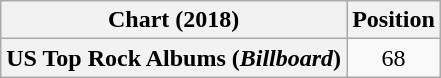<table class="wikitable plainrowheaders" style="text-align:center">
<tr>
<th scope="col">Chart (2018)</th>
<th scope="col">Position</th>
</tr>
<tr>
<th scope="row">US Top Rock Albums (<em>Billboard</em>)</th>
<td>68</td>
</tr>
</table>
